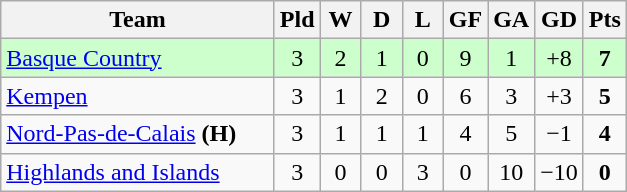<table class="wikitable" style="text-align:center;">
<tr>
<th width=175>Team</th>
<th width=20 abbr="Played">Pld</th>
<th width=20 abbr="Won">W</th>
<th width=20 abbr="Drawn">D</th>
<th width=20 abbr="Lost">L</th>
<th width=20 abbr="Goals for">GF</th>
<th width=20 abbr="Goals against">GA</th>
<th width=20 abbr="Goal difference">GD</th>
<th width=20 abbr="Points">Pts</th>
</tr>
<tr bgcolor=#ccffcc>
<td align=left> <a href='#'>Basque Country</a></td>
<td>3</td>
<td>2</td>
<td>1</td>
<td>0</td>
<td>9</td>
<td>1</td>
<td>+8</td>
<td><strong>7</strong></td>
</tr>
<tr>
<td align=left> <a href='#'>Kempen</a></td>
<td>3</td>
<td>1</td>
<td>2</td>
<td>0</td>
<td>6</td>
<td>3</td>
<td>+3</td>
<td><strong>5</strong></td>
</tr>
<tr>
<td align=left> <a href='#'>Nord-Pas-de-Calais</a> <strong>(H)</strong></td>
<td>3</td>
<td>1</td>
<td>1</td>
<td>1</td>
<td>4</td>
<td>5</td>
<td>−1</td>
<td><strong>4</strong></td>
</tr>
<tr>
<td align=left> <a href='#'>Highlands and Islands</a></td>
<td>3</td>
<td>0</td>
<td>0</td>
<td>3</td>
<td>0</td>
<td>10</td>
<td>−10</td>
<td><strong>0</strong></td>
</tr>
</table>
